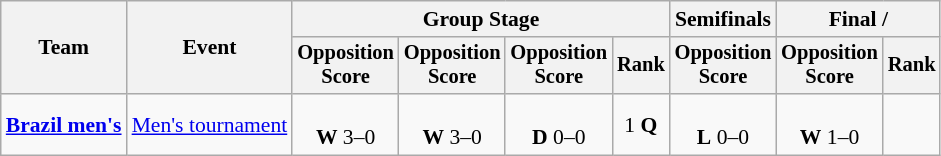<table class="wikitable" style="font-size:90%;text-align:center">
<tr>
<th rowspan="2">Team</th>
<th rowspan="2">Event</th>
<th colspan="4">Group Stage</th>
<th>Semifinals</th>
<th colspan="2">Final / </th>
</tr>
<tr style="font-size:95%">
<th>Opposition<br>Score</th>
<th>Opposition<br>Score</th>
<th>Opposition<br>Score</th>
<th>Rank</th>
<th>Opposition<br>Score</th>
<th>Opposition<br>Score</th>
<th>Rank</th>
</tr>
<tr>
<td align=left><strong><a href='#'>Brazil men's</a></strong></td>
<td align=left><a href='#'>Men's tournament</a></td>
<td><br><strong>W</strong> 3–0</td>
<td><br><strong>W</strong> 3–0</td>
<td><br><strong>D</strong> 0–0</td>
<td>1 <strong>Q</strong></td>
<td><br><strong>L</strong> 0–0 </td>
<td><br><strong>W</strong> 1–0</td>
<td></td>
</tr>
</table>
